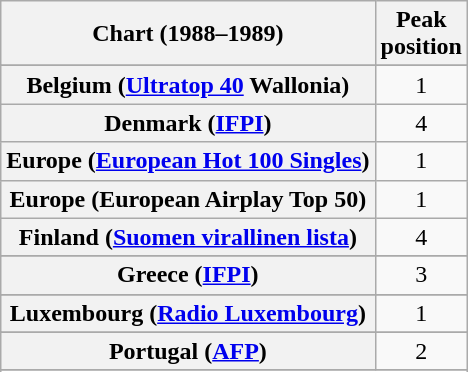<table class="wikitable sortable plainrowheaders" style="text-align:center">
<tr>
<th>Chart (1988–1989)</th>
<th>Peak<br>position</th>
</tr>
<tr>
</tr>
<tr>
</tr>
<tr>
</tr>
<tr>
<th scope="row">Belgium (<a href='#'>Ultratop 40</a> Wallonia)</th>
<td>1</td>
</tr>
<tr>
<th scope="row">Denmark (<a href='#'>IFPI</a>)</th>
<td>4</td>
</tr>
<tr>
<th scope="row">Europe (<a href='#'>European Hot 100 Singles</a>)</th>
<td>1</td>
</tr>
<tr>
<th scope="row">Europe (European Airplay Top 50)</th>
<td>1</td>
</tr>
<tr>
<th scope="row">Finland (<a href='#'>Suomen virallinen lista</a>)</th>
<td>4</td>
</tr>
<tr>
</tr>
<tr>
<th scope="row">Greece (<a href='#'>IFPI</a>)</th>
<td>3</td>
</tr>
<tr>
</tr>
<tr>
<th scope="row">Luxembourg (<a href='#'>Radio Luxembourg</a>)</th>
<td align="center">1</td>
</tr>
<tr>
</tr>
<tr>
</tr>
<tr>
</tr>
<tr>
</tr>
<tr>
<th scope="row">Portugal (<a href='#'>AFP</a>)</th>
<td style="text-align:center;">2</td>
</tr>
<tr>
</tr>
<tr>
</tr>
<tr>
</tr>
<tr>
</tr>
</table>
